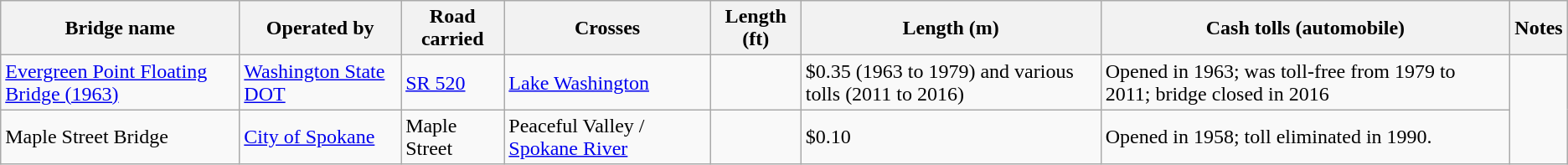<table class=wikitable>
<tr>
<th scope=col>Bridge name</th>
<th scope=col>Operated by</th>
<th scope=col>Road carried</th>
<th scope=col>Crosses</th>
<th scope=col>Length (ft)</th>
<th scope=col>Length (m)</th>
<th scope=col>Cash tolls (automobile)</th>
<th scope=col>Notes</th>
</tr>
<tr>
<td><a href='#'>Evergreen Point Floating Bridge (1963)</a></td>
<td><a href='#'>Washington State DOT</a></td>
<td><a href='#'>SR 520</a></td>
<td><a href='#'>Lake Washington</a></td>
<td></td>
<td>$0.35 (1963 to 1979) and various tolls (2011 to 2016)</td>
<td>Opened in 1963; was toll-free from 1979 to 2011; bridge closed in 2016</td>
</tr>
<tr>
<td>Maple Street Bridge</td>
<td><a href='#'>City of Spokane</a></td>
<td>Maple Street</td>
<td>Peaceful Valley / <a href='#'>Spokane River</a></td>
<td></td>
<td>$0.10</td>
<td>Opened in 1958; toll eliminated in 1990.</td>
</tr>
</table>
